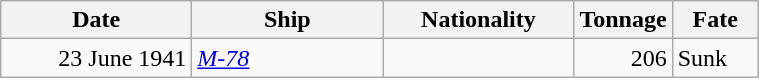<table class="wikitable sortable">
<tr>
<th width="120px">Date</th>
<th width="120px">Ship</th>
<th width="120px">Nationality</th>
<th width="25px">Tonnage</th>
<th width="50px">Fate</th>
</tr>
<tr>
<td align="right">23 June 1941</td>
<td align="left"><a href='#'><em>M-78</em></a></td>
<td align="left"></td>
<td align="right">206</td>
<td align="left">Sunk</td>
</tr>
</table>
